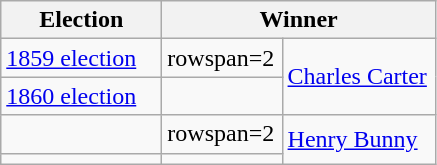<table class=wikitable>
<tr>
<th width=100>Election</th>
<th width=175 colspan=2>Winner</th>
</tr>
<tr>
<td><a href='#'>1859 election</a></td>
<td>rowspan=2 </td>
<td rowspan=2><a href='#'>Charles Carter</a></td>
</tr>
<tr>
<td><a href='#'>1860 election</a></td>
</tr>
<tr>
<td></td>
<td>rowspan=2 </td>
<td rowspan=2><a href='#'>Henry Bunny</a></td>
</tr>
<tr>
<td></td>
</tr>
</table>
